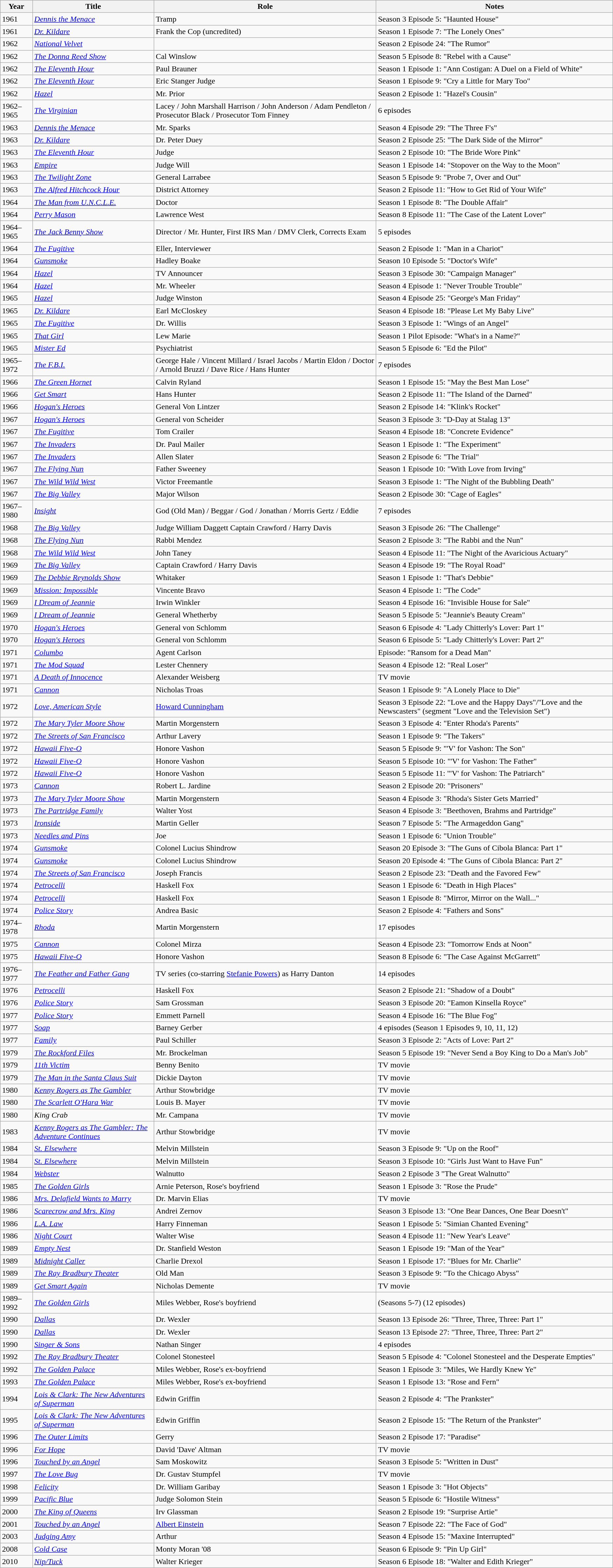<table class="wikitable sortable">
<tr>
<th>Year</th>
<th>Title</th>
<th>Role</th>
<th class="unsortable">Notes</th>
</tr>
<tr>
<td>1961</td>
<td><em><a href='#'>Dennis the Menace</a></em></td>
<td>Tramp</td>
<td>Season 3 Episode 5: "Haunted House"</td>
</tr>
<tr>
<td>1961</td>
<td><em><a href='#'>Dr. Kildare</a></em></td>
<td>Frank the Cop (uncredited)</td>
<td>Season 1 Episode 7: "The Lonely Ones"</td>
</tr>
<tr>
<td>1962</td>
<td><em><a href='#'>National Velvet</a></em></td>
<td></td>
<td>Season 2 Episode 24: "The Rumor"</td>
</tr>
<tr>
<td>1962</td>
<td><em><a href='#'>The Donna Reed Show</a></em></td>
<td>Cal Winslow</td>
<td>Season 5 Episode 8: "Rebel with a Cause"</td>
</tr>
<tr>
<td>1962</td>
<td><em><a href='#'>The Eleventh Hour</a></em></td>
<td>Paul Brauner</td>
<td>Season 1 Episode 1: "Ann Costigan: A Duel on a Field of White"</td>
</tr>
<tr>
<td>1962</td>
<td><em><a href='#'>The Eleventh Hour</a></em></td>
<td>Eric Stanger Judge</td>
<td>Season 1 Episode 9: "Cry a Little for Mary Too"</td>
</tr>
<tr>
<td>1962</td>
<td><em><a href='#'>Hazel</a></em></td>
<td>Mr. Prior</td>
<td>Season 2 Episode 1: "Hazel's Cousin"</td>
</tr>
<tr>
<td>1962–1965</td>
<td><em><a href='#'>The Virginian</a></em></td>
<td>Lacey / John Marshall Harrison / John Anderson / Adam Pendleton / Prosecutor Black / Prosecutor Tom Finney</td>
<td>6 episodes</td>
</tr>
<tr>
<td>1963</td>
<td><em><a href='#'>Dennis the Menace</a></em></td>
<td>Mr. Sparks</td>
<td>Season 4 Episode 29: "The Three F's"</td>
</tr>
<tr>
<td>1963</td>
<td><em><a href='#'>Dr. Kildare</a></em></td>
<td>Dr. Peter Duey</td>
<td>Season 2 Episode 25: "The Dark Side of the Mirror"</td>
</tr>
<tr>
<td>1963</td>
<td><em><a href='#'>The Eleventh Hour</a></em></td>
<td>Judge</td>
<td>Season 2 Episode 10: "The Bride Wore Pink"</td>
</tr>
<tr>
<td>1963</td>
<td><em><a href='#'>Empire</a></em></td>
<td>Judge Will</td>
<td>Season 1 Episode 14: "Stopover on the Way to the Moon"</td>
</tr>
<tr>
<td>1963</td>
<td><em><a href='#'>The Twilight Zone</a></em></td>
<td>General Larrabee</td>
<td>Season 5 Episode 9: "Probe 7, Over and Out"</td>
</tr>
<tr>
<td>1963</td>
<td><em><a href='#'>The Alfred Hitchcock Hour</a></em></td>
<td>District Attorney</td>
<td>Season 2 Episode 11: "How to Get Rid of Your Wife"</td>
</tr>
<tr>
<td>1964</td>
<td><em><a href='#'>The Man from U.N.C.L.E.</a></em></td>
<td>Doctor</td>
<td>Season 1 Episode 8: "The Double Affair"</td>
</tr>
<tr>
<td>1964</td>
<td><em><a href='#'>Perry Mason</a></em></td>
<td>Lawrence West</td>
<td>Season 8 Episode 11: "The Case of the Latent Lover"</td>
</tr>
<tr>
<td>1964–1965</td>
<td><em><a href='#'>The Jack Benny Show</a></em></td>
<td>Director / Mr. Hunter, First IRS Man / DMV Clerk, Corrects Exam</td>
<td>5 episodes</td>
</tr>
<tr>
<td>1964</td>
<td><em><a href='#'>The Fugitive</a></em></td>
<td>Eller, Interviewer</td>
<td>Season 2 Episode 1: "Man in a Chariot"</td>
</tr>
<tr>
<td>1964</td>
<td><em><a href='#'>Gunsmoke</a></em></td>
<td>Hadley Boake</td>
<td>Season 10 Episode 5: "Doctor's Wife"</td>
</tr>
<tr>
<td>1964</td>
<td><em><a href='#'>Hazel</a></em></td>
<td>TV Announcer</td>
<td>Season 3 Episode 30: "Campaign Manager"</td>
</tr>
<tr>
<td>1964</td>
<td><em><a href='#'>Hazel</a></em></td>
<td>Mr. Wheeler</td>
<td>Season 4 Episode 1: "Never Trouble Trouble"</td>
</tr>
<tr>
<td>1965</td>
<td><em><a href='#'>Hazel</a></em></td>
<td>Judge Winston</td>
<td>Season 4 Episode 25: "George's Man Friday"</td>
</tr>
<tr>
<td>1965</td>
<td><em><a href='#'>Dr. Kildare</a></em></td>
<td>Earl McCloskey</td>
<td>Season 4 Episode 18: "Please Let My Baby Live"</td>
</tr>
<tr>
<td>1965</td>
<td><em><a href='#'>The Fugitive</a></em></td>
<td>Dr. Willis</td>
<td>Season 3 Episode 1: "Wings of an Angel"</td>
</tr>
<tr>
<td>1965</td>
<td><em><a href='#'>That Girl</a></em></td>
<td>Lew Marie</td>
<td>Season 1 Pilot Episode: "What's in a Name?"</td>
</tr>
<tr>
<td>1965</td>
<td><em><a href='#'>Mister Ed</a></em></td>
<td>Psychiatrist</td>
<td>Season 5 Episode 6: "Ed the Pilot"</td>
</tr>
<tr>
<td>1965–1972</td>
<td><em><a href='#'>The F.B.I.</a></em></td>
<td>George Hale / Vincent Millard / Israel Jacobs / Martin Eldon / Doctor / Arnold Bruzzi / Dave Rice / Hans Hunter</td>
<td>7 episodes</td>
</tr>
<tr>
<td>1966</td>
<td><em><a href='#'>The Green Hornet</a></em></td>
<td>Calvin Ryland</td>
<td>Season 1 Episode 15: "May the Best Man Lose"</td>
</tr>
<tr>
<td>1966</td>
<td><em><a href='#'>Get Smart</a></em></td>
<td>Hans Hunter</td>
<td>Season 2 Episode 11: "The Island of the Darned"</td>
</tr>
<tr>
<td>1966</td>
<td><em><a href='#'>Hogan's Heroes</a></em></td>
<td>General Von Lintzer</td>
<td>Season 2 Episode 14: "Klink's Rocket"</td>
</tr>
<tr>
<td>1967</td>
<td><em><a href='#'>Hogan's Heroes</a></em></td>
<td>General von Scheider</td>
<td>Season 3 Episode 3: "D-Day at Stalag 13"</td>
</tr>
<tr>
<td>1967</td>
<td><em><a href='#'>The Fugitive</a></em></td>
<td>Tom Crailer</td>
<td>Season 4 Episode 18: "Concrete Evidence"</td>
</tr>
<tr>
<td>1967</td>
<td><em><a href='#'>The Invaders</a></em></td>
<td>Dr. Paul Mailer</td>
<td>Season 1 Episode 1: "The Experiment"</td>
</tr>
<tr>
<td>1967</td>
<td><em><a href='#'>The Invaders</a></em></td>
<td>Allen Slater</td>
<td>Season 2 Episode 6: "The Trial"</td>
</tr>
<tr>
<td>1967</td>
<td><em><a href='#'>The Flying Nun</a></em></td>
<td>Father Sweeney</td>
<td>Season 1 Episode 10: "With Love from Irving"</td>
</tr>
<tr>
<td>1967</td>
<td><em><a href='#'>The Wild Wild West</a></em></td>
<td>Victor Freemantle</td>
<td>Season 3 Episode 1: "The Night of the Bubbling Death"</td>
</tr>
<tr>
<td>1967</td>
<td><em><a href='#'>The Big Valley</a></em></td>
<td>Major Wilson</td>
<td>Season 2 Episode 30: "Cage of Eagles"</td>
</tr>
<tr>
<td>1967–1980</td>
<td><em><a href='#'>Insight</a></em></td>
<td>God (Old Man) / Beggar / God / Jonathan / Morris Gertz / Eddie</td>
<td>7 episodes</td>
</tr>
<tr>
<td>1968</td>
<td><em><a href='#'>The Big Valley</a></em></td>
<td>Judge William Daggett     Captain Crawford / Harry Davis</td>
<td>Season 3 Episode 26: "The Challenge"</td>
</tr>
<tr>
<td>1968</td>
<td><em><a href='#'>The Flying Nun</a></em></td>
<td>Rabbi Mendez</td>
<td>Season 2 Episode 3: "The Rabbi and the Nun"</td>
</tr>
<tr>
<td>1968</td>
<td><em><a href='#'>The Wild Wild West</a></em></td>
<td>John Taney</td>
<td>Season 4 Episode 11: "The Night of the Avaricious Actuary"</td>
</tr>
<tr>
<td>1969</td>
<td><em><a href='#'>The Big Valley</a></em></td>
<td>Captain Crawford / Harry Davis</td>
<td>Season 4 Episode 19: "The Royal Road"</td>
</tr>
<tr>
<td>1969</td>
<td><em><a href='#'>The Debbie Reynolds Show</a></em></td>
<td>Whitaker</td>
<td>Season 1 Episode 1: "That's Debbie"</td>
</tr>
<tr>
<td>1969</td>
<td><em><a href='#'>Mission: Impossible</a></em></td>
<td>Vincente Bravo</td>
<td>Season 4 Episode 1: "The Code"</td>
</tr>
<tr>
<td>1969</td>
<td><em><a href='#'>I Dream of Jeannie</a></em></td>
<td>Irwin Winkler</td>
<td>Season 4 Episode 16: "Invisible House for Sale"</td>
</tr>
<tr>
<td>1969</td>
<td><em><a href='#'>I Dream of Jeannie</a></em></td>
<td>General Whetherby</td>
<td>Season 5 Episode 5: "Jeannie's Beauty Cream"</td>
</tr>
<tr>
<td>1970</td>
<td><em><a href='#'>Hogan's Heroes</a></em></td>
<td>General von Schlomm</td>
<td>Season 6 Episode 4: "Lady Chitterly's Lover: Part 1"</td>
</tr>
<tr>
<td>1970</td>
<td><em><a href='#'>Hogan's Heroes</a></em></td>
<td>General von Schlomm</td>
<td>Season 6 Episode 5: "Lady Chitterly's Lover: Part 2"</td>
</tr>
<tr>
<td>1971</td>
<td><em><a href='#'>Columbo</a></em></td>
<td>Agent Carlson</td>
<td>Episode: "Ransom for a Dead Man"</td>
</tr>
<tr>
<td>1971</td>
<td><em><a href='#'>The Mod Squad</a></em></td>
<td>Lester Chennery</td>
<td>Season 4 Episode 12: "Real Loser"</td>
</tr>
<tr>
<td>1971</td>
<td><em><a href='#'>A Death of Innocence</a></em></td>
<td>Alexander Weisberg</td>
<td>TV movie</td>
</tr>
<tr>
<td>1971</td>
<td><em><a href='#'>Cannon</a></em></td>
<td>Nicholas Troas</td>
<td>Season 1 Episode 9: "A Lonely Place to Die"</td>
</tr>
<tr>
<td>1972</td>
<td><em><a href='#'>Love, American Style</a></em></td>
<td><a href='#'>Howard Cunningham</a></td>
<td>Season 3 Episode 22: "Love and the Happy Days"/"Love and the Newscasters" (segment "Love and the Television Set")</td>
</tr>
<tr>
<td>1972</td>
<td><em><a href='#'>The Mary Tyler Moore Show</a></em></td>
<td>Martin Morgenstern</td>
<td>Season 3 Episode 4: "Enter Rhoda's Parents"</td>
</tr>
<tr>
<td>1972</td>
<td><em><a href='#'>The Streets of San Francisco</a></em></td>
<td>Arthur Lavery</td>
<td>Season 1 Episode 9: "The Takers"</td>
</tr>
<tr>
<td>1972</td>
<td><em><a href='#'>Hawaii Five-O</a></em></td>
<td>Honore Vashon</td>
<td>Season 5 Episode 9: "'V' for Vashon: The Son"</td>
</tr>
<tr>
<td>1972</td>
<td><em><a href='#'>Hawaii Five-O</a></em></td>
<td>Honore Vashon</td>
<td>Season 5 Episode 10: "'V' for Vashon: The Father"</td>
</tr>
<tr>
<td>1972</td>
<td><em><a href='#'>Hawaii Five-O</a></em></td>
<td>Honore Vashon</td>
<td>Season 5 Episode 11: "'V' for Vashon: The Patriarch"</td>
</tr>
<tr>
<td>1973</td>
<td><em><a href='#'>Cannon</a></em></td>
<td>Robert L. Jardine</td>
<td>Season 2 Episode 20: "Prisoners"</td>
</tr>
<tr>
<td>1973</td>
<td><em><a href='#'>The Mary Tyler Moore Show</a></em></td>
<td>Martin Morgenstern</td>
<td>Season 4 Episode 3: "Rhoda's Sister Gets Married"</td>
</tr>
<tr>
<td>1973</td>
<td><em><a href='#'>The Partridge Family</a></em></td>
<td>Walter Yost</td>
<td>Season 4 Episode 3: "Beethoven, Brahms and Partridge"</td>
</tr>
<tr>
<td>1973</td>
<td><em><a href='#'>Ironside</a></em></td>
<td>Martin Geller</td>
<td>Season 7 Episode 5: "The Armageddon Gang"</td>
</tr>
<tr>
<td>1973</td>
<td><em><a href='#'>Needles and Pins</a></em></td>
<td>Joe</td>
<td>Season 1 Episode 6: "Union Trouble"</td>
</tr>
<tr>
<td>1974</td>
<td><em><a href='#'>Gunsmoke</a></em></td>
<td>Colonel Lucius Shindrow</td>
<td>Season 20 Episode 3: "The Guns of Cibola Blanca: Part 1"</td>
</tr>
<tr>
<td>1974</td>
<td><em><a href='#'>Gunsmoke</a></em></td>
<td>Colonel Lucius Shindrow</td>
<td>Season 20 Episode 4: "The Guns of Cibola Blanca: Part 2"</td>
</tr>
<tr>
<td>1974</td>
<td><em><a href='#'>The Streets of San Francisco</a></em></td>
<td>Joseph Francis</td>
<td>Season 2 Episode 23: "Death and the Favored Few"</td>
</tr>
<tr>
<td>1974</td>
<td><em><a href='#'>Petrocelli</a></em></td>
<td>Haskell Fox</td>
<td>Season 1 Episode 6: "Death in High Places"</td>
</tr>
<tr>
<td>1974</td>
<td><em><a href='#'>Petrocelli</a></em></td>
<td>Haskell Fox</td>
<td>Season 1 Episode 8: "Mirror, Mirror on the Wall..."</td>
</tr>
<tr>
<td>1974</td>
<td><em><a href='#'>Police Story</a></em></td>
<td>Andrea Basic</td>
<td>Season 2 Episode 4: "Fathers and Sons"</td>
</tr>
<tr>
<td>1974–1978</td>
<td><em><a href='#'>Rhoda</a></em></td>
<td>Martin Morgenstern</td>
<td>17 episodes</td>
</tr>
<tr>
<td>1975</td>
<td><em><a href='#'>Cannon</a></em></td>
<td>Colonel Mirza</td>
<td>Season 4 Episode 23: "Tomorrow Ends at Noon"</td>
</tr>
<tr>
<td>1975</td>
<td><em><a href='#'>Hawaii Five-O</a></em></td>
<td>Honore Vashon</td>
<td>Season 8 Episode 6: "The Case Against McGarrett"</td>
</tr>
<tr>
<td>1976–1977</td>
<td><em><a href='#'>The Feather and Father Gang</a></em></td>
<td>TV series (co-starring <a href='#'>Stefanie Powers</a>) as Harry Danton</td>
<td>14 episodes</td>
</tr>
<tr>
<td>1976</td>
<td><em><a href='#'>Petrocelli</a></em></td>
<td>Haskell Fox</td>
<td>Season 2 Episode 21: "Shadow of a Doubt"</td>
</tr>
<tr>
<td>1976</td>
<td><em><a href='#'>Police Story</a></em></td>
<td>Sam Grossman</td>
<td>Season 3 Episode 20: "Eamon Kinsella Royce"</td>
</tr>
<tr>
<td>1977</td>
<td><em><a href='#'>Police Story</a></em></td>
<td>Emmett Parnell</td>
<td>Season 4 Episode 16: "The Blue Fog"</td>
</tr>
<tr>
<td>1977</td>
<td><em><a href='#'>Soap</a></em></td>
<td>Barney Gerber</td>
<td>4 episodes (Season 1 Episodes 9, 10, 11, 12)</td>
</tr>
<tr>
<td>1977</td>
<td><em><a href='#'>Family</a></em></td>
<td>Paul Schiller</td>
<td>Season 3 Episode 2: "Acts of Love: Part 2"</td>
</tr>
<tr>
<td>1979</td>
<td><em><a href='#'>The Rockford Files</a></em></td>
<td>Mr. Brockelman</td>
<td>Season 5 Episode 19: "Never Send a Boy King to Do a Man's Job"</td>
</tr>
<tr>
<td>1979</td>
<td><em><a href='#'>11th Victim</a></em></td>
<td>Benny Benito</td>
<td>TV movie</td>
</tr>
<tr>
<td>1979</td>
<td><em><a href='#'>The Man in the Santa Claus Suit</a></em></td>
<td>Dickie Dayton</td>
<td>TV movie</td>
</tr>
<tr>
<td>1980</td>
<td><em><a href='#'>Kenny Rogers as The Gambler</a></em></td>
<td>Arthur Stowbridge</td>
<td>TV movie</td>
</tr>
<tr>
<td>1980</td>
<td><em><a href='#'>The Scarlett O'Hara War</a></em></td>
<td>Louis B. Mayer</td>
<td>TV movie</td>
</tr>
<tr>
<td>1980</td>
<td><em>King Crab</em></td>
<td>Mr. Campana</td>
<td>TV movie</td>
</tr>
<tr>
<td>1983</td>
<td><em><a href='#'>Kenny Rogers as The Gambler: The Adventure Continues</a></em></td>
<td>Arthur Stowbridge</td>
<td>TV movie</td>
</tr>
<tr>
<td>1984</td>
<td><em><a href='#'>St. Elsewhere</a></em></td>
<td>Melvin Millstein</td>
<td>Season 3 Episode 9: "Up on the Roof"</td>
</tr>
<tr>
<td>1984</td>
<td><em><a href='#'>St. Elsewhere</a></em></td>
<td>Melvin Millstein</td>
<td>Season 3 Episode 10: "Girls Just Want to Have Fun"</td>
</tr>
<tr>
<td>1984</td>
<td><em><a href='#'>Webster</a></em></td>
<td>Walnutto</td>
<td>Season 2 Episode 3 "The Great Walnutto"</td>
</tr>
<tr>
<td>1985</td>
<td><em><a href='#'>The Golden Girls</a></em></td>
<td>Arnie Peterson, Rose's boyfriend</td>
<td>Season 1 Episode 3: "Rose the Prude"</td>
</tr>
<tr>
<td>1986</td>
<td><em><a href='#'>Mrs. Delafield Wants to Marry</a></em></td>
<td>Dr. Marvin Elias</td>
<td>TV movie</td>
</tr>
<tr>
<td>1986</td>
<td><em><a href='#'>Scarecrow and Mrs. King</a></em></td>
<td>Andrei Zernov</td>
<td>Season 3 Episode 13: "One Bear Dances, One Bear Doesn't"</td>
</tr>
<tr>
<td>1986</td>
<td><em><a href='#'>L.A. Law</a></em></td>
<td>Harry Finneman</td>
<td>Season 1 Episode 5: "Simian Chanted Evening"</td>
</tr>
<tr>
<td>1986</td>
<td><em><a href='#'>Night Court</a></em></td>
<td>Walter Wise</td>
<td>Season 4 Episode 11: "New Year's Leave"</td>
</tr>
<tr>
<td>1989</td>
<td><em><a href='#'>Empty Nest</a></em></td>
<td>Dr. Stanfield Weston</td>
<td>Season 1 Episode 19: "Man of the Year"</td>
</tr>
<tr>
<td>1989</td>
<td><em><a href='#'>Midnight Caller</a></em></td>
<td>Charlie Drexol</td>
<td>Season 1 Episode 17: "Blues for Mr. Charlie"</td>
</tr>
<tr>
<td>1989</td>
<td><em><a href='#'>The Ray Bradbury Theater</a></em></td>
<td>Old Man</td>
<td>Season 3 Episode 9: "To the Chicago Abyss"</td>
</tr>
<tr>
<td>1989</td>
<td><em><a href='#'>Get Smart Again</a></em></td>
<td>Nicholas Demente</td>
<td>TV movie</td>
</tr>
<tr>
<td>1989–1992</td>
<td><em><a href='#'>The Golden Girls</a></em></td>
<td>Miles Webber, Rose's boyfriend</td>
<td>(Seasons 5-7) (12 episodes)</td>
</tr>
<tr>
<td>1990</td>
<td><em><a href='#'>Dallas</a></em></td>
<td>Dr. Wexler</td>
<td>Season 13 Episode 26: "Three, Three, Three: Part 1"</td>
</tr>
<tr>
<td>1990</td>
<td><em><a href='#'>Dallas</a></em></td>
<td>Dr. Wexler</td>
<td>Season 13 Episode 27: "Three, Three, Three: Part 2"</td>
</tr>
<tr>
<td>1990</td>
<td><em><a href='#'>Singer & Sons</a></em></td>
<td>Nathan Singer</td>
<td>4 episodes</td>
</tr>
<tr>
<td>1992</td>
<td><em><a href='#'>The Ray Bradbury Theater</a></em></td>
<td>Colonel Stonesteel</td>
<td>Season 5 Episode 4: "Colonel Stonesteel and the Desperate Empties"</td>
</tr>
<tr>
<td>1992</td>
<td><em><a href='#'>The Golden Palace</a></em></td>
<td>Miles Webber, Rose's ex-boyfriend</td>
<td>Season 1 Episode 3: "Miles, We Hardly Knew Ye"</td>
</tr>
<tr>
<td>1993</td>
<td><em><a href='#'>The Golden Palace</a></em></td>
<td>Miles Webber, Rose's ex-boyfriend</td>
<td>Season 1 Episode 13: "Rose and Fern"</td>
</tr>
<tr>
<td>1994</td>
<td><em><a href='#'>Lois & Clark: The New Adventures of Superman</a></em></td>
<td>Edwin Griffin</td>
<td>Season 2 Episode 4: "The Prankster"</td>
</tr>
<tr>
<td>1995</td>
<td><em><a href='#'>Lois & Clark: The New Adventures of Superman</a></em></td>
<td>Edwin Griffin</td>
<td>Season 2 Episode 15: "The Return of the Prankster"</td>
</tr>
<tr>
<td>1996</td>
<td><em><a href='#'>The Outer Limits</a></em></td>
<td>Gerry</td>
<td>Season 2 Episode 17: "Paradise"</td>
</tr>
<tr>
<td>1996</td>
<td><em><a href='#'>For Hope</a></em></td>
<td>David 'Dave' Altman</td>
<td>TV movie</td>
</tr>
<tr>
<td>1996</td>
<td><em><a href='#'>Touched by an Angel</a></em></td>
<td>Sam Moskowitz</td>
<td>Season 3 Episode 5: "Written in Dust"</td>
</tr>
<tr>
<td>1997</td>
<td><em><a href='#'>The Love Bug</a></em></td>
<td>Dr. Gustav Stumpfel</td>
<td>TV movie</td>
</tr>
<tr>
<td>1998</td>
<td><em><a href='#'>Felicity</a></em></td>
<td>Dr. William Garibay</td>
<td>Season 1 Episode 3: "Hot Objects"</td>
</tr>
<tr>
<td>1999</td>
<td><em><a href='#'>Pacific Blue</a></em></td>
<td>Judge Solomon Stein</td>
<td>Season 5 Episode 6: "Hostile Witness"</td>
</tr>
<tr>
<td>2000</td>
<td><em><a href='#'>The King of Queens</a></em></td>
<td>Irv Glassman</td>
<td>Season 2 Episode 19: "Surprise Artie"</td>
</tr>
<tr>
<td>2001</td>
<td><em><a href='#'>Touched by an Angel</a></em></td>
<td><a href='#'>Albert Einstein</a></td>
<td>Season 7 Episode 22: "The Face of God"</td>
</tr>
<tr>
<td>2003</td>
<td><em><a href='#'>Judging Amy</a></em></td>
<td>Arthur</td>
<td>Season 4 Episode 15: "Maxine Interrupted"</td>
</tr>
<tr>
<td>2008</td>
<td><em><a href='#'>Cold Case</a></em></td>
<td>Monty Moran '08</td>
<td>Season 6 Episode 9: "Pin Up Girl"</td>
</tr>
<tr>
<td>2010</td>
<td><em><a href='#'>Nip/Tuck</a></em></td>
<td>Walter Krieger</td>
<td>Season 6 Episode 18: "Walter and Edith Krieger"</td>
</tr>
</table>
